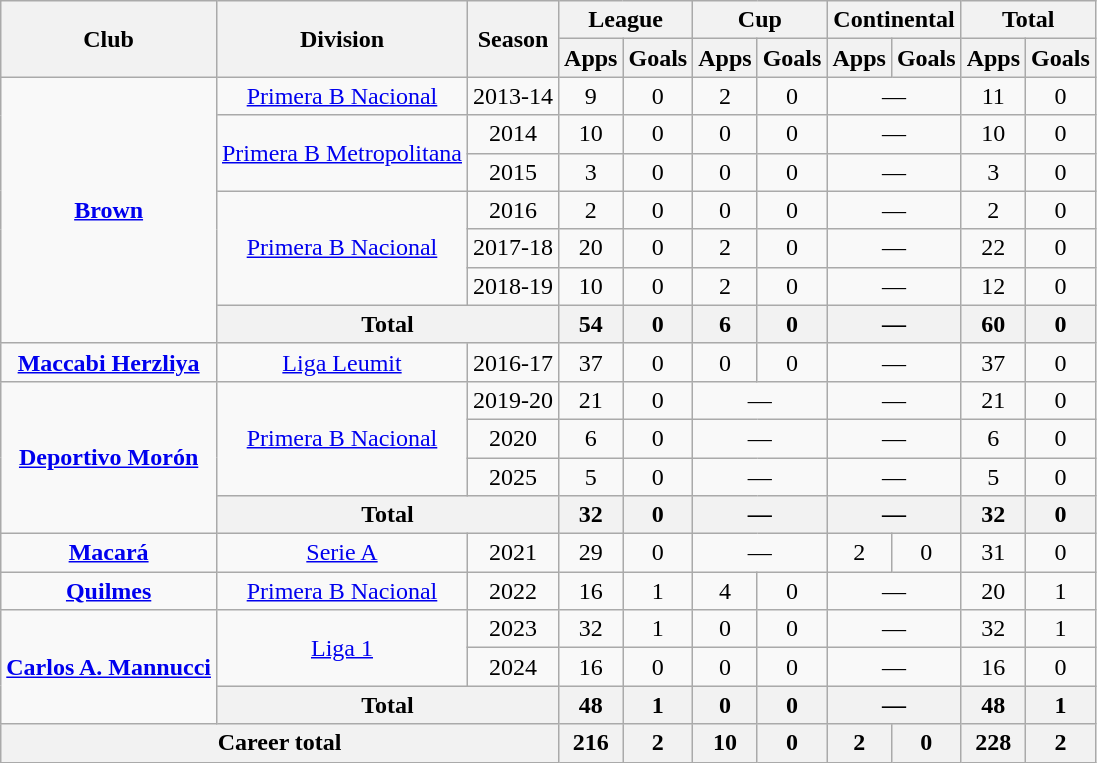<table class="wikitable center" style="text-align: center">
<tr>
<th rowspan="2">Club</th>
<th rowspan="2">Division</th>
<th rowspan="2">Season</th>
<th colspan="2">League</th>
<th colspan="2">Cup</th>
<th colspan="2">Continental</th>
<th colspan="2">Total</th>
</tr>
<tr>
<th>Apps</th>
<th>Goals</th>
<th>Apps</th>
<th>Goals</th>
<th>Apps</th>
<th>Goals</th>
<th>Apps</th>
<th>Goals</th>
</tr>
<tr>
<td rowspan="7"><strong><a href='#'>Brown</a></strong></td>
<td><a href='#'>Primera B Nacional</a></td>
<td>2013-14</td>
<td>9</td>
<td>0</td>
<td>2</td>
<td>0</td>
<td colspan="2">—</td>
<td>11</td>
<td>0</td>
</tr>
<tr>
<td rowspan="2"><a href='#'>Primera B Metropolitana</a></td>
<td>2014</td>
<td>10</td>
<td>0</td>
<td>0</td>
<td>0</td>
<td colspan="2">—</td>
<td>10</td>
<td>0</td>
</tr>
<tr>
<td>2015</td>
<td>3</td>
<td>0</td>
<td>0</td>
<td>0</td>
<td colspan="2">—</td>
<td>3</td>
<td>0</td>
</tr>
<tr>
<td rowspan="3"><a href='#'>Primera B Nacional</a></td>
<td>2016</td>
<td>2</td>
<td>0</td>
<td>0</td>
<td>0</td>
<td colspan="2">—</td>
<td>2</td>
<td>0</td>
</tr>
<tr>
<td>2017-18</td>
<td>20</td>
<td>0</td>
<td>2</td>
<td>0</td>
<td colspan="2">—</td>
<td>22</td>
<td>0</td>
</tr>
<tr>
<td>2018-19</td>
<td>10</td>
<td>0</td>
<td>2</td>
<td>0</td>
<td colspan="2">—</td>
<td>12</td>
<td>0</td>
</tr>
<tr>
<th colspan="2">Total</th>
<th>54</th>
<th>0</th>
<th>6</th>
<th>0</th>
<th colspan="2">—</th>
<th>60</th>
<th>0</th>
</tr>
<tr>
<td><strong><a href='#'>Maccabi Herzliya</a></strong></td>
<td><a href='#'>Liga Leumit</a></td>
<td>2016-17</td>
<td>37</td>
<td>0</td>
<td>0</td>
<td>0</td>
<td colspan="2">—</td>
<td>37</td>
<td>0</td>
</tr>
<tr>
<td rowspan="4"><strong><a href='#'>Deportivo Morón</a></strong></td>
<td rowspan="3"><a href='#'>Primera B Nacional</a></td>
<td>2019-20</td>
<td>21</td>
<td>0</td>
<td colspan="2">—</td>
<td colspan="2">—</td>
<td>21</td>
<td>0</td>
</tr>
<tr>
<td>2020</td>
<td>6</td>
<td>0</td>
<td colspan="2">—</td>
<td colspan="2">—</td>
<td>6</td>
<td>0</td>
</tr>
<tr>
<td>2025</td>
<td>5</td>
<td>0</td>
<td colspan="2">—</td>
<td colspan="2">—</td>
<td>5</td>
<td>0</td>
</tr>
<tr>
<th colspan="2">Total</th>
<th>32</th>
<th>0</th>
<th colspan="2">—</th>
<th colspan="2">—</th>
<th>32</th>
<th>0</th>
</tr>
<tr>
<td><strong><a href='#'>Macará</a></strong></td>
<td><a href='#'>Serie A</a></td>
<td>2021</td>
<td>29</td>
<td>0</td>
<td colspan="2">—</td>
<td>2</td>
<td>0</td>
<td>31</td>
<td>0</td>
</tr>
<tr>
<td><strong><a href='#'>Quilmes</a></strong></td>
<td><a href='#'>Primera B Nacional</a></td>
<td>2022</td>
<td>16</td>
<td>1</td>
<td>4</td>
<td>0</td>
<td colspan="2">—</td>
<td>20</td>
<td>1</td>
</tr>
<tr>
<td rowspan="3"><strong><a href='#'>Carlos A. Mannucci</a></strong></td>
<td rowspan="2"><a href='#'>Liga 1</a></td>
<td>2023</td>
<td>32</td>
<td>1</td>
<td>0</td>
<td>0</td>
<td colspan="2">—</td>
<td>32</td>
<td>1</td>
</tr>
<tr>
<td>2024</td>
<td>16</td>
<td>0</td>
<td>0</td>
<td>0</td>
<td colspan="2">—</td>
<td>16</td>
<td>0</td>
</tr>
<tr>
<th colspan="2">Total</th>
<th>48</th>
<th>1</th>
<th>0</th>
<th>0</th>
<th colspan="2">—</th>
<th>48</th>
<th>1</th>
</tr>
<tr>
<th colspan="3">Career total</th>
<th>216</th>
<th>2</th>
<th>10</th>
<th>0</th>
<th>2</th>
<th>0</th>
<th>228</th>
<th>2</th>
</tr>
</table>
